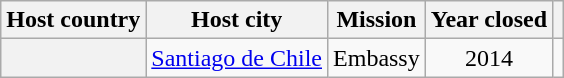<table class="wikitable plainrowheaders" style="text-align:center;">
<tr>
<th scope="col">Host country</th>
<th scope="col">Host city</th>
<th scope="col">Mission</th>
<th scope="col">Year closed</th>
<th scope="col"></th>
</tr>
<tr>
<th scope="row"></th>
<td><a href='#'>Santiago de Chile</a></td>
<td>Embassy</td>
<td>2014</td>
<td></td>
</tr>
</table>
